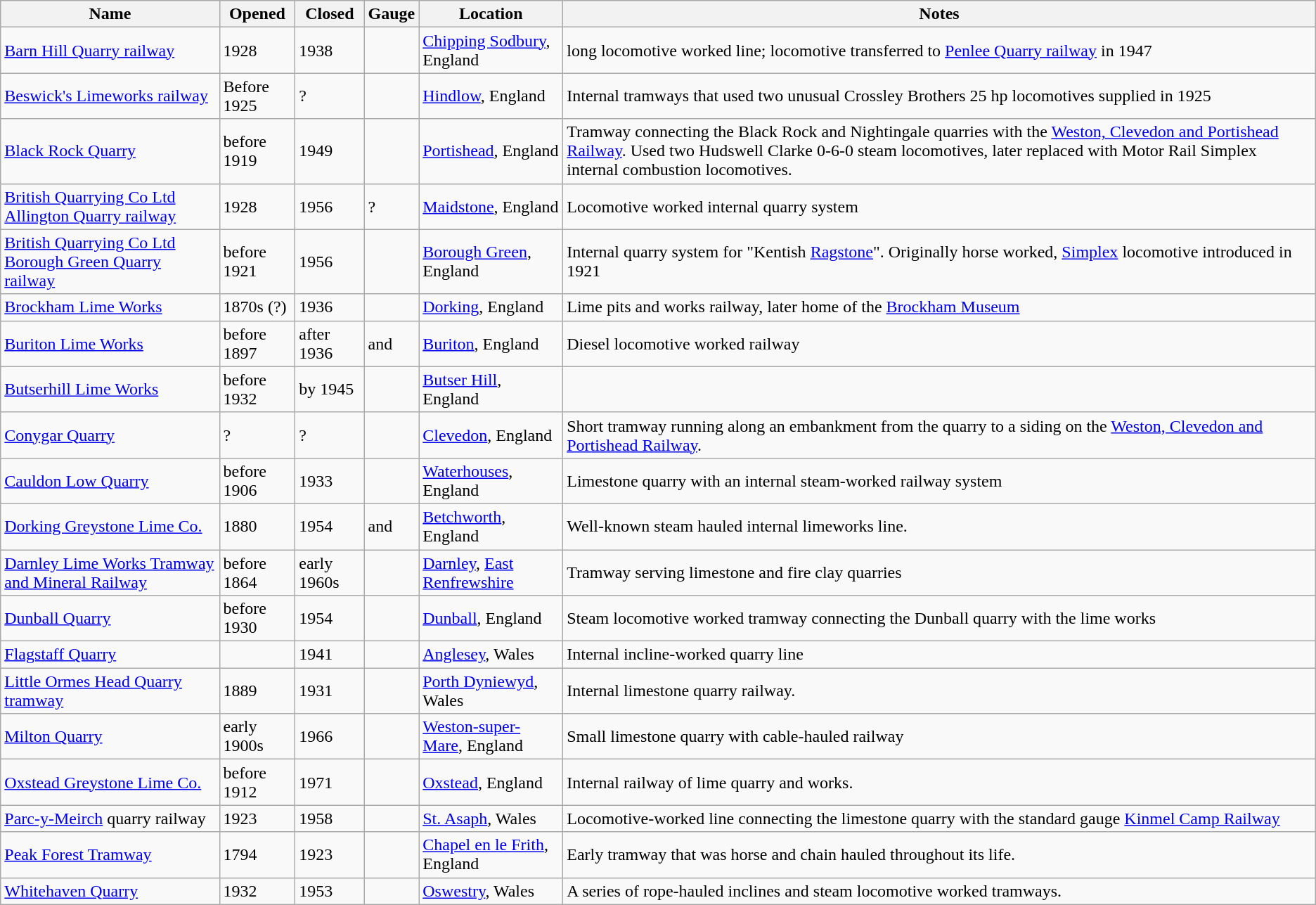<table class="wikitable">
<tr>
<th>Name</th>
<th>Opened</th>
<th>Closed</th>
<th>Gauge</th>
<th>Location</th>
<th>Notes</th>
</tr>
<tr>
<td><a href='#'>Barn Hill Quarry railway</a></td>
<td>1928</td>
<td>1938</td>
<td></td>
<td><a href='#'>Chipping Sodbury</a>, England</td>
<td> long locomotive worked line; locomotive transferred to <a href='#'>Penlee Quarry railway</a> in 1947</td>
</tr>
<tr>
<td><a href='#'>Beswick's Limeworks railway</a></td>
<td>Before 1925</td>
<td>?</td>
<td></td>
<td><a href='#'>Hindlow</a>, England</td>
<td>Internal tramways that used two unusual Crossley Brothers 25 hp locomotives supplied in 1925</td>
</tr>
<tr>
<td><a href='#'>Black Rock Quarry</a></td>
<td>before 1919</td>
<td>1949</td>
<td></td>
<td><a href='#'>Portishead</a>, England</td>
<td>Tramway connecting the Black Rock and Nightingale quarries with the <a href='#'>Weston, Clevedon and Portishead Railway</a>. Used two Hudswell Clarke 0-6-0 steam locomotives, later replaced with Motor Rail Simplex internal combustion locomotives.</td>
</tr>
<tr>
<td><a href='#'>British Quarrying Co Ltd</a> <a href='#'>Allington Quarry railway</a></td>
<td>1928</td>
<td>1956</td>
<td>?</td>
<td><a href='#'>Maidstone</a>, England</td>
<td>Locomotive worked internal quarry system</td>
</tr>
<tr>
<td><a href='#'>British Quarrying Co Ltd</a> <a href='#'>Borough Green Quarry railway</a></td>
<td>before 1921</td>
<td>1956</td>
<td></td>
<td><a href='#'>Borough Green</a>, England</td>
<td>Internal quarry system for "Kentish <a href='#'>Ragstone</a>". Originally horse worked, <a href='#'>Simplex</a> locomotive introduced in 1921</td>
</tr>
<tr>
<td><a href='#'>Brockham Lime Works</a></td>
<td>1870s (?)</td>
<td>1936</td>
<td></td>
<td><a href='#'>Dorking</a>, England</td>
<td>Lime pits and works railway, later home of the <a href='#'>Brockham Museum</a></td>
</tr>
<tr>
<td><a href='#'>Buriton Lime Works</a></td>
<td>before 1897</td>
<td>after 1936</td>
<td> and </td>
<td><a href='#'>Buriton</a>, England</td>
<td>Diesel locomotive worked railway</td>
</tr>
<tr>
<td><a href='#'>Butserhill Lime Works</a></td>
<td>before 1932</td>
<td>by 1945</td>
<td></td>
<td><a href='#'>Butser Hill</a>, England</td>
<td></td>
</tr>
<tr>
<td><a href='#'>Conygar Quarry</a></td>
<td>?</td>
<td>?</td>
<td></td>
<td><a href='#'>Clevedon</a>, England</td>
<td>Short tramway running along an embankment from the quarry to a siding on the <a href='#'>Weston, Clevedon and Portishead Railway</a>.</td>
</tr>
<tr>
<td><a href='#'>Cauldon Low Quarry</a></td>
<td>before 1906</td>
<td>1933</td>
<td></td>
<td><a href='#'>Waterhouses</a>, England</td>
<td>Limestone quarry with an internal steam-worked railway system</td>
</tr>
<tr>
<td><a href='#'>Dorking Greystone Lime Co.</a></td>
<td>1880</td>
<td>1954</td>
<td>  and </td>
<td><a href='#'>Betchworth</a>, England</td>
<td>Well-known steam hauled internal limeworks line.</td>
</tr>
<tr>
<td><a href='#'>Darnley Lime Works Tramway and Mineral Railway</a></td>
<td>before 1864</td>
<td>early 1960s</td>
<td></td>
<td><a href='#'>Darnley</a>, <a href='#'>East Renfrewshire</a></td>
<td>Tramway serving limestone and fire clay quarries</td>
</tr>
<tr>
<td><a href='#'>Dunball Quarry</a></td>
<td>before 1930</td>
<td>1954</td>
<td></td>
<td><a href='#'>Dunball</a>, England</td>
<td>Steam locomotive worked tramway connecting the Dunball quarry with the lime works</td>
</tr>
<tr>
<td><a href='#'>Flagstaff Quarry</a></td>
<td></td>
<td>1941</td>
<td></td>
<td><a href='#'>Anglesey</a>, Wales</td>
<td>Internal incline-worked quarry line</td>
</tr>
<tr>
<td><a href='#'>Little Ormes Head Quarry tramway</a></td>
<td>1889</td>
<td>1931</td>
<td></td>
<td><a href='#'>Porth Dyniewyd</a>, Wales</td>
<td>Internal limestone quarry railway.</td>
</tr>
<tr>
<td><a href='#'>Milton Quarry</a></td>
<td>early 1900s</td>
<td>1966</td>
<td></td>
<td><a href='#'>Weston-super-Mare</a>, England</td>
<td>Small limestone quarry with cable-hauled railway</td>
</tr>
<tr>
<td><a href='#'>Oxstead Greystone Lime Co.</a></td>
<td>before 1912</td>
<td>1971</td>
<td></td>
<td><a href='#'>Oxstead</a>, England</td>
<td>Internal railway of lime quarry and works.</td>
</tr>
<tr>
<td><a href='#'>Parc-y-Meirch</a> quarry railway</td>
<td>1923</td>
<td>1958</td>
<td></td>
<td><a href='#'>St. Asaph</a>, Wales</td>
<td>Locomotive-worked line connecting the limestone quarry with the standard gauge <a href='#'>Kinmel Camp Railway</a></td>
</tr>
<tr>
<td><a href='#'>Peak Forest Tramway</a></td>
<td>1794</td>
<td>1923</td>
<td></td>
<td><a href='#'>Chapel en le Frith</a>, England</td>
<td>Early tramway that was horse and chain hauled throughout its life.</td>
</tr>
<tr>
<td><a href='#'>Whitehaven Quarry</a></td>
<td>1932</td>
<td>1953</td>
<td></td>
<td><a href='#'>Oswestry</a>, Wales</td>
<td>A series of rope-hauled inclines and steam locomotive worked tramways.</td>
</tr>
</table>
